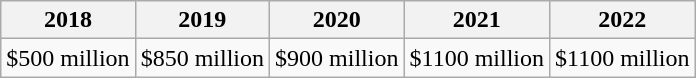<table class="wikitable">
<tr>
<th>2018</th>
<th>2019</th>
<th>2020</th>
<th>2021</th>
<th>2022</th>
</tr>
<tr>
<td>$500 million</td>
<td>$850 million</td>
<td>$900 million</td>
<td>$1100 million</td>
<td>$1100 million</td>
</tr>
</table>
